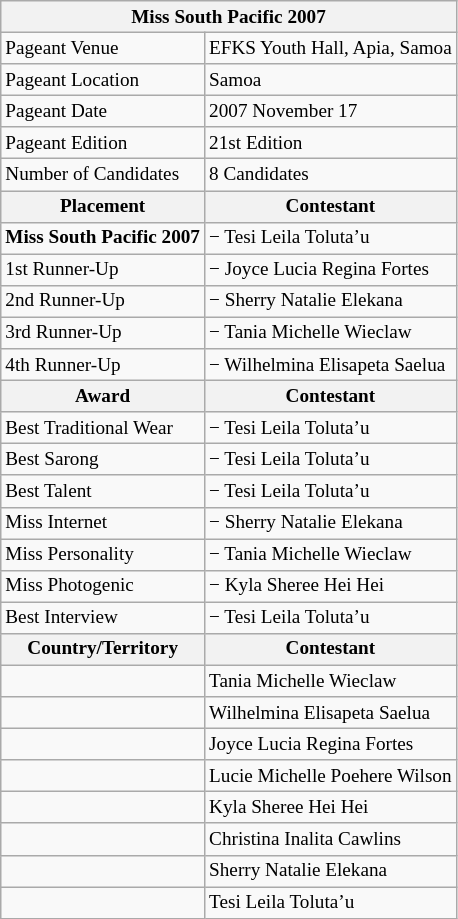<table class="wikitable sortable" style="font-size: 80%;">
<tr>
<th colspan="2"><strong>Miss South Pacific 2007</strong></th>
</tr>
<tr>
<td>Pageant Venue</td>
<td>EFKS Youth Hall, Apia, Samoa</td>
</tr>
<tr>
<td>Pageant Location</td>
<td>Samoa</td>
</tr>
<tr>
<td>Pageant Date</td>
<td>2007 November 17</td>
</tr>
<tr>
<td>Pageant Edition</td>
<td>21st Edition</td>
</tr>
<tr>
<td>Number of Candidates</td>
<td>8 Candidates</td>
</tr>
<tr>
<th>Placement</th>
<th>Contestant</th>
</tr>
<tr>
<td><strong>Miss South Pacific 2007</strong></td>
<td> − Tesi Leila Toluta’u</td>
</tr>
<tr>
<td>1st Runner-Up</td>
<td> − Joyce Lucia Regina Fortes</td>
</tr>
<tr>
<td>2nd Runner-Up</td>
<td> − Sherry Natalie Elekana</td>
</tr>
<tr>
<td>3rd Runner-Up</td>
<td> − Tania Michelle Wieclaw</td>
</tr>
<tr>
<td>4th Runner-Up</td>
<td> − Wilhelmina Elisapeta Saelua</td>
</tr>
<tr>
<th>Award</th>
<th>Contestant</th>
</tr>
<tr>
<td>Best Traditional Wear</td>
<td> − Tesi Leila Toluta’u</td>
</tr>
<tr>
<td>Best Sarong</td>
<td> − Tesi Leila Toluta’u</td>
</tr>
<tr>
<td>Best Talent</td>
<td> − Tesi Leila Toluta’u</td>
</tr>
<tr>
<td>Miss Internet</td>
<td> − Sherry Natalie Elekana</td>
</tr>
<tr>
<td>Miss Personality</td>
<td> − Tania Michelle Wieclaw</td>
</tr>
<tr>
<td>Miss Photogenic</td>
<td> − Kyla Sheree Hei Hei</td>
</tr>
<tr>
<td>Best Interview</td>
<td> − Tesi Leila Toluta’u</td>
</tr>
<tr>
<th><strong>Country/Territory</strong></th>
<th>Contestant</th>
</tr>
<tr>
<td></td>
<td>Tania Michelle Wieclaw</td>
</tr>
<tr>
<td></td>
<td>Wilhelmina Elisapeta Saelua</td>
</tr>
<tr>
<td></td>
<td>Joyce Lucia Regina Fortes</td>
</tr>
<tr>
<td></td>
<td>Lucie Michelle Poehere Wilson</td>
</tr>
<tr>
<td></td>
<td>Kyla Sheree Hei Hei</td>
</tr>
<tr>
<td></td>
<td>Christina Inalita Cawlins</td>
</tr>
<tr>
<td></td>
<td>Sherry Natalie Elekana</td>
</tr>
<tr>
<td></td>
<td>Tesi Leila Toluta’u</td>
</tr>
</table>
